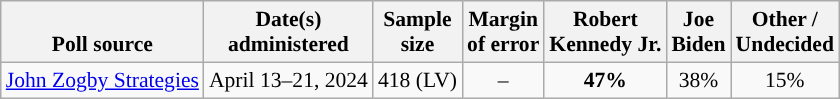<table class="wikitable sortable mw-datatable" style="font-size:90%;text-align:center;line-height:17px">
<tr valign=bottom>
<th>Poll source</th>
<th>Date(s)<br>administered</th>
<th>Sample<br>size</th>
<th>Margin<br>of error</th>
<th class="unsortable">Robert<br>Kennedy Jr.<br></th>
<th class="unsortable">Joe<br>Biden<br></th>
<th class="unsortable">Other /<br>Undecided</th>
</tr>
<tr>
<td style="text-align:left;"><a href='#'>John Zogby Strategies</a></td>
<td data-sort-value="2024-05-01">April 13–21, 2024</td>
<td>418 (LV)</td>
<td>–</td>
<td style="background-color:"><strong>47%</strong></td>
<td>38%</td>
<td>15%</td>
</tr>
</table>
